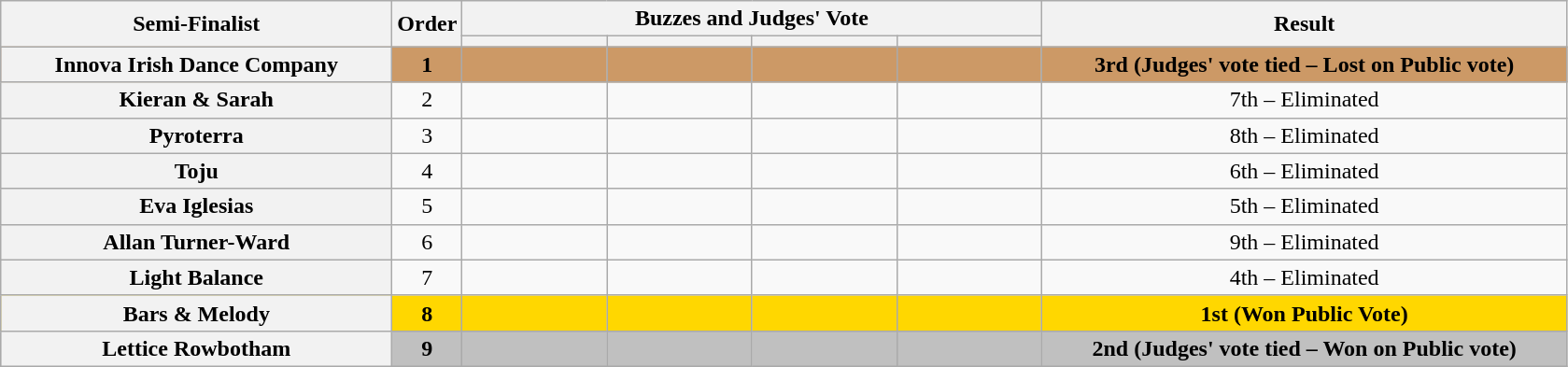<table class="wikitable plainrowheaders sortable" style="text-align:center;">
<tr>
<th scope="col" rowspan="2" class="unsortable" style="width:17em;">Semi-Finalist</th>
<th scope="col" rowspan="2" style="width:1em;">Order</th>
<th scope="col" colspan="4" class="unsortable" style="width:24em;">Buzzes and Judges' Vote</th>
<th scope="col" rowspan="2" style="width:23em;">Result </th>
</tr>
<tr>
<th scope="col" class="unsortable" style="width:6em;"></th>
<th scope="col" class="unsortable" style="width:6em;"></th>
<th scope="col" class="unsortable" style="width:6em;"></th>
<th scope="col" class="unsortable" style="width:6em;"></th>
</tr>
<tr bgcolor=#c96>
<th scope="row"><strong>Innova Irish Dance Company</strong></th>
<td><strong>1</strong></td>
<td style="text-align:center;"></td>
<td style="text-align:center;"></td>
<td style="text-align:center;"></td>
<td style="text-align:center;"></td>
<td><strong>3rd (Judges' vote tied – Lost on Public vote)</strong></td>
</tr>
<tr>
<th scope="row">Kieran & Sarah</th>
<td>2</td>
<td style="text-align:center;"></td>
<td style="text-align:center;"></td>
<td style="text-align:center;"></td>
<td style="text-align:center;"></td>
<td>7th – Eliminated</td>
</tr>
<tr>
<th scope="row">Pyroterra</th>
<td>3</td>
<td style="text-align:center;"></td>
<td style="text-align:center;"></td>
<td style="text-align:center;"></td>
<td style="text-align:center;"></td>
<td>8th – Eliminated</td>
</tr>
<tr>
<th scope="row">Toju</th>
<td>4</td>
<td style="text-align:center;"></td>
<td style="text-align:center;"></td>
<td style="text-align:center;"></td>
<td style="text-align:center;"></td>
<td>6th – Eliminated</td>
</tr>
<tr>
<th scope="row">Eva Iglesias</th>
<td>5</td>
<td style="text-align:center;"></td>
<td style="text-align:center;"></td>
<td style="text-align:center;"></td>
<td style="text-align:center;"></td>
<td>5th – Eliminated</td>
</tr>
<tr>
<th scope="row">Allan Turner-Ward</th>
<td>6</td>
<td style="text-align:center;"></td>
<td style="text-align:center;"></td>
<td style="text-align:center;"></td>
<td style="text-align:center;"></td>
<td>9th – Eliminated</td>
</tr>
<tr>
<th scope="row">Light Balance</th>
<td>7</td>
<td style="text-align:center;"></td>
<td style="text-align:center;"></td>
<td style="text-align:center;"></td>
<td style="text-align:center;"></td>
<td>4th – Eliminated</td>
</tr>
<tr bgcolor=gold>
<th scope="row"><strong>Bars & Melody</strong></th>
<td><strong>8</strong></td>
<td style="text-align:center;"></td>
<td style="text-align:center;"></td>
<td style="text-align:center;"></td>
<td style="text-align:center;"></td>
<td><strong>1st (Won Public Vote)</strong></td>
</tr>
<tr bgcolor=silver>
<th scope="row"><strong>Lettice Rowbotham</strong></th>
<td><strong>9</strong></td>
<td style="text-align:center;"></td>
<td style="text-align:center;"></td>
<td style="text-align:center;"></td>
<td style="text-align:center;"></td>
<td><strong>2nd (Judges' vote tied – Won on Public vote)</strong></td>
</tr>
</table>
